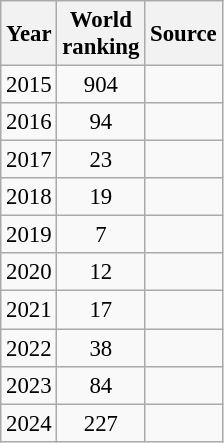<table class="wikitable" style="text-align:center; font-size: 95%;">
<tr>
<th>Year</th>
<th>World<br>ranking</th>
<th>Source</th>
</tr>
<tr>
<td>2015</td>
<td>904</td>
<td></td>
</tr>
<tr>
<td>2016</td>
<td>94</td>
<td></td>
</tr>
<tr>
<td>2017</td>
<td>23</td>
<td></td>
</tr>
<tr>
<td>2018</td>
<td>19</td>
<td></td>
</tr>
<tr>
<td>2019</td>
<td>7</td>
<td></td>
</tr>
<tr>
<td>2020</td>
<td>12</td>
<td></td>
</tr>
<tr>
<td>2021</td>
<td>17</td>
<td></td>
</tr>
<tr>
<td>2022</td>
<td>38</td>
<td></td>
</tr>
<tr>
<td>2023</td>
<td>84</td>
<td></td>
</tr>
<tr>
<td>2024</td>
<td>227</td>
<td></td>
</tr>
</table>
